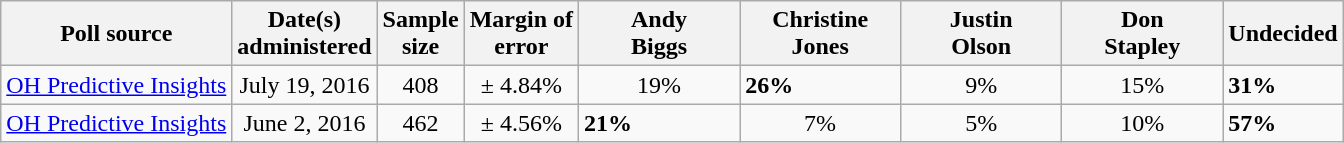<table class="wikitable">
<tr>
<th>Poll source</th>
<th>Date(s)<br>administered</th>
<th>Sample<br>size</th>
<th>Margin of<br>error</th>
<th style="width:100px;">Andy<br>Biggs</th>
<th style="width:100px;">Christine<br>Jones</th>
<th style="width:100px;">Justin<br>Olson</th>
<th style="width:100px;">Don<br>Stapley</th>
<th>Undecided</th>
</tr>
<tr>
<td><a href='#'>OH Predictive Insights</a></td>
<td align=center>July 19, 2016</td>
<td align=center>408</td>
<td align=center>± 4.84%</td>
<td align=center>19%</td>
<td><strong>26%</strong></td>
<td align=center>9%</td>
<td align=center>15%</td>
<td><strong>31%</strong></td>
</tr>
<tr>
<td><a href='#'>OH Predictive Insights</a></td>
<td align=center>June 2, 2016</td>
<td align=center>462</td>
<td align=center>± 4.56%</td>
<td><strong>21%</strong></td>
<td align=center>7%</td>
<td align=center>5%</td>
<td align=center>10%</td>
<td><strong>57%</strong></td>
</tr>
</table>
